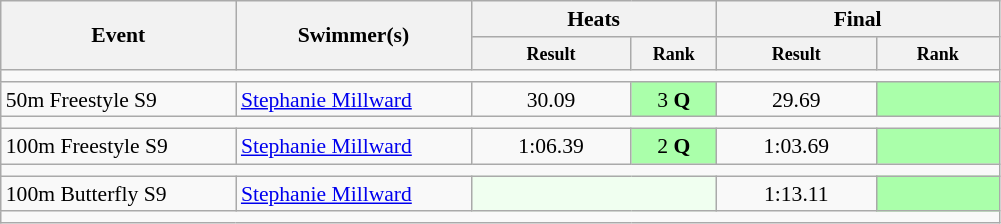<table class=wikitable style="font-size:90%">
<tr>
<th rowspan="2" style="width:150px;">Event</th>
<th rowspan="2" style="width:150px;">Swimmer(s)</th>
<th colspan="2" style="width:150px;">Heats</th>
<th colspan="2" style="width:175px;">Final</th>
</tr>
<tr>
<th style="line-height:1em; width:100px;"><small>Result</small></th>
<th style="line-height:1em; width:50px;"><small>Rank</small></th>
<th style="line-height:1em; width:100px;"><small>Result</small></th>
<th style="line-height:1em; width:75px;"><small>Rank</small></th>
</tr>
<tr>
<td colspan="8" style="height:1px;;"></td>
</tr>
<tr>
<td>50m Freestyle S9</td>
<td><a href='#'>Stephanie Millward</a></td>
<td style="text-align:center;">30.09</td>
<td style="text-align:center; background:#afa;">3 <strong>Q</strong></td>
<td style="text-align:center;">29.69</td>
<td style="text-align:center; background:#afa;"></td>
</tr>
<tr>
<td colspan="8" style="height:1px;;"></td>
</tr>
<tr>
<td>100m Freestyle S9</td>
<td><a href='#'>Stephanie Millward</a></td>
<td style="text-align:center;">1:06.39</td>
<td style="text-align:center; background:#afa;">2 <strong>Q</strong></td>
<td style="text-align:center;">1:03.69</td>
<td style="text-align:center; background:#afa;"></td>
</tr>
<tr>
<td colspan="8" style="height:1px;;"></td>
</tr>
<tr>
<td>100m Butterfly S9</td>
<td><a href='#'>Stephanie Millward</a></td>
<td colspan="2" style="background:honeydew;"></td>
<td style="text-align:center;">1:13.11</td>
<td style="text-align:center; background:#afa;"></td>
</tr>
<tr>
<td colspan="8" style="height:1px;;"></td>
</tr>
</table>
